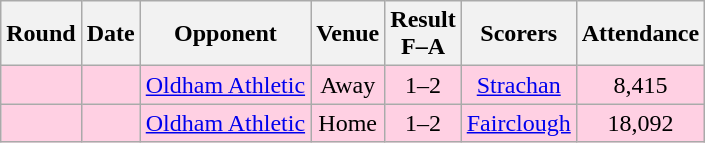<table class="wikitable sortable" style="text-align:center;">
<tr>
<th>Round</th>
<th>Date</th>
<th>Opponent</th>
<th>Venue</th>
<th>Result<br>F–A</th>
<th class=unsortable>Scorers</th>
<th>Attendance</th>
</tr>
<tr bgcolor="#ffd0e3">
<td></td>
<td></td>
<td><a href='#'>Oldham Athletic</a></td>
<td>Away</td>
<td>1–2</td>
<td><a href='#'>Strachan</a></td>
<td>8,415</td>
</tr>
<tr bgcolor="#ffd0e3">
<td></td>
<td></td>
<td><a href='#'>Oldham Athletic</a></td>
<td>Home</td>
<td>1–2</td>
<td><a href='#'>Fairclough</a></td>
<td>18,092</td>
</tr>
</table>
